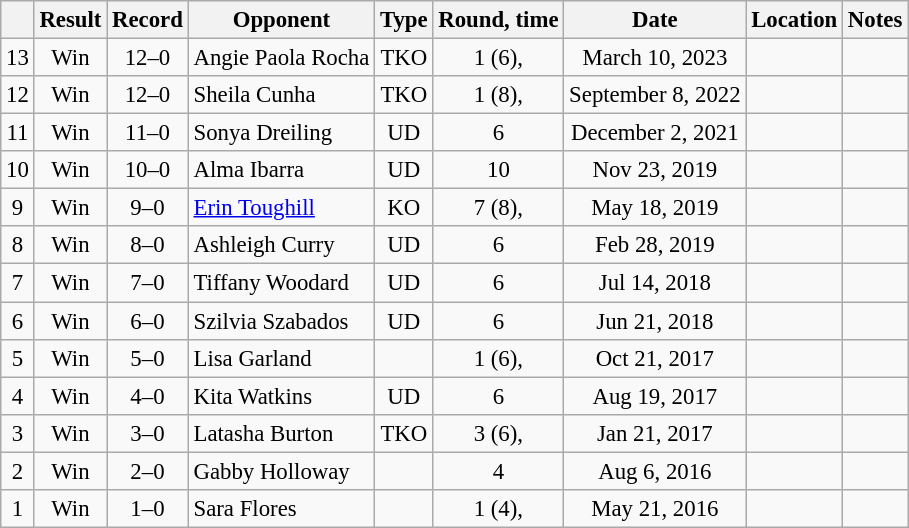<table class="wikitable" style="text-align:center; font-size:95%">
<tr>
<th></th>
<th>Result</th>
<th>Record</th>
<th>Opponent</th>
<th>Type</th>
<th>Round, time</th>
<th>Date</th>
<th>Location</th>
<th>Notes</th>
</tr>
<tr>
<td>13</td>
<td>Win</td>
<td>12–0</td>
<td align=left> Angie Paola Rocha</td>
<td>TKO</td>
<td>1 (6), </td>
<td>March 10, 2023</td>
<td align=left></td>
<td></td>
</tr>
<tr>
<td>12</td>
<td>Win</td>
<td>12–0</td>
<td align=left> Sheila Cunha</td>
<td>TKO</td>
<td>1 (8), </td>
<td>September 8, 2022</td>
<td align=left></td>
<td></td>
</tr>
<tr>
<td>11</td>
<td>Win</td>
<td>11–0</td>
<td align=left> Sonya Dreiling</td>
<td>UD</td>
<td>6</td>
<td>December 2, 2021</td>
<td align=left></td>
<td></td>
</tr>
<tr>
<td>10</td>
<td>Win</td>
<td>10–0</td>
<td align=left> Alma Ibarra</td>
<td>UD</td>
<td>10</td>
<td>Nov 23, 2019</td>
<td align=left></td>
<td align=left></td>
</tr>
<tr>
<td>9</td>
<td>Win</td>
<td>9–0</td>
<td align=left> <a href='#'>Erin Toughill</a></td>
<td>KO</td>
<td>7 (8), </td>
<td>May 18, 2019</td>
<td align=left></td>
<td align=left></td>
</tr>
<tr>
<td>8</td>
<td>Win</td>
<td>8–0</td>
<td align=left> Ashleigh Curry</td>
<td>UD</td>
<td>6</td>
<td>Feb 28, 2019</td>
<td align=left></td>
<td></td>
</tr>
<tr>
<td>7</td>
<td>Win</td>
<td>7–0</td>
<td align=left> Tiffany Woodard</td>
<td>UD</td>
<td>6</td>
<td>Jul 14, 2018</td>
<td align=left></td>
<td></td>
</tr>
<tr>
<td>6</td>
<td>Win</td>
<td>6–0</td>
<td align=left> Szilvia Szabados</td>
<td>UD</td>
<td>6</td>
<td>Jun 21, 2018</td>
<td align=left></td>
<td></td>
</tr>
<tr>
<td>5</td>
<td>Win</td>
<td>5–0</td>
<td align=left> Lisa Garland</td>
<td></td>
<td>1 (6), </td>
<td>Oct 21, 2017</td>
<td align=left></td>
<td></td>
</tr>
<tr>
<td>4</td>
<td>Win</td>
<td>4–0</td>
<td align=left> Kita Watkins</td>
<td>UD</td>
<td>6</td>
<td>Aug 19, 2017</td>
<td align=left></td>
<td></td>
</tr>
<tr>
<td>3</td>
<td>Win</td>
<td>3–0</td>
<td align=left> Latasha Burton</td>
<td>TKO</td>
<td>3 (6), </td>
<td>Jan 21, 2017</td>
<td align=left></td>
<td></td>
</tr>
<tr>
<td>2</td>
<td>Win</td>
<td>2–0</td>
<td align=left> Gabby Holloway</td>
<td></td>
<td>4</td>
<td>Aug 6, 2016</td>
<td align=left></td>
<td></td>
</tr>
<tr>
<td>1</td>
<td>Win</td>
<td>1–0</td>
<td align=left> Sara Flores</td>
<td></td>
<td>1 (4), </td>
<td>May 21, 2016</td>
<td align=left></td>
<td></td>
</tr>
</table>
